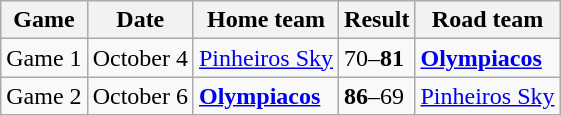<table class="wikitable">
<tr>
<th>Game</th>
<th>Date</th>
<th>Home team</th>
<th>Result</th>
<th>Road team</th>
</tr>
<tr>
<td>Game 1</td>
<td>October 4</td>
<td><a href='#'>Pinheiros Sky</a></td>
<td>70–<strong>81</strong></td>
<td><strong><a href='#'>Olympiacos</a></strong></td>
</tr>
<tr>
<td>Game 2</td>
<td>October 6</td>
<td><strong><a href='#'>Olympiacos</a></strong></td>
<td><strong>86</strong>–69</td>
<td><a href='#'>Pinheiros Sky</a></td>
</tr>
</table>
